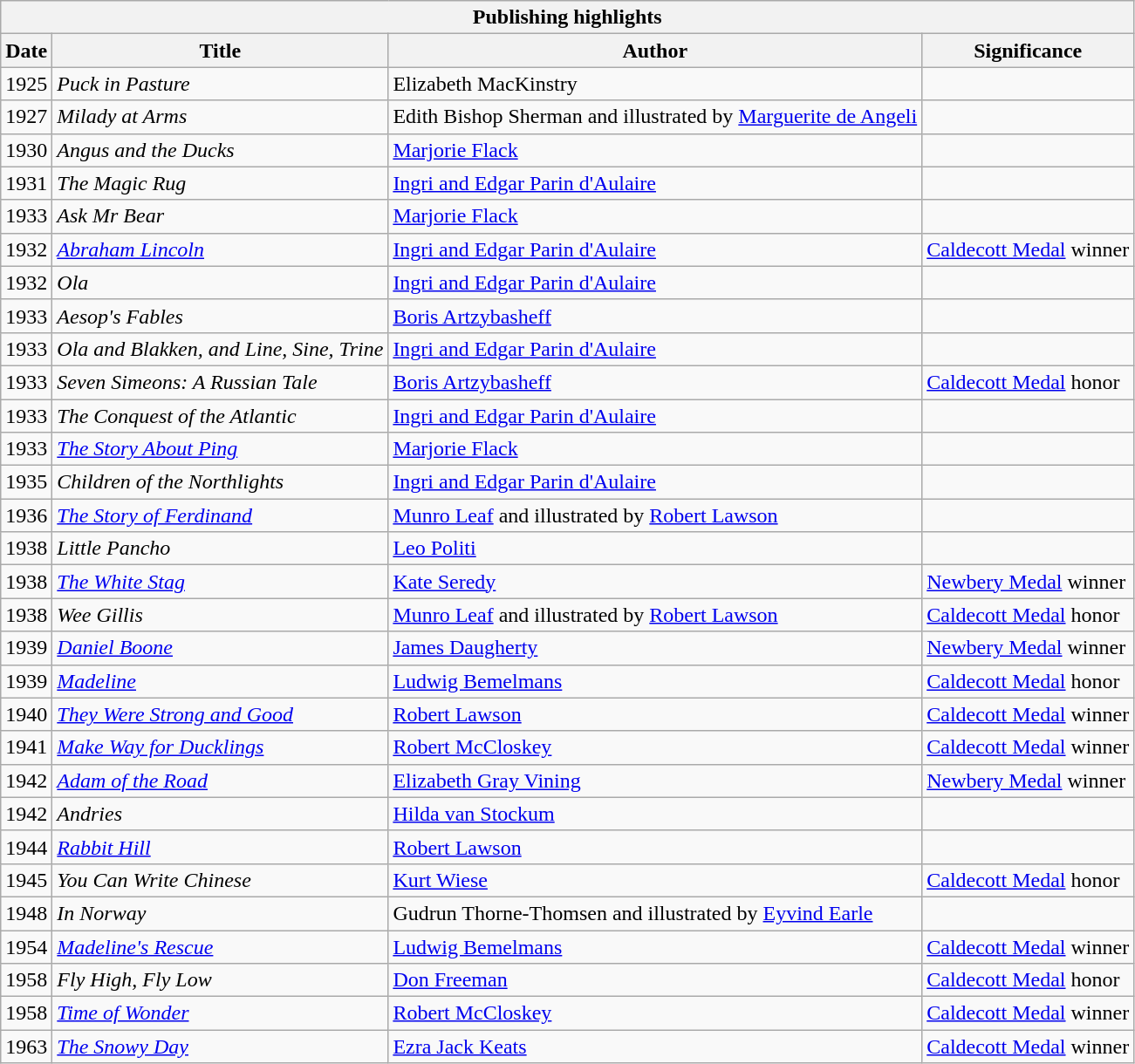<table class="wikitable mw-collapsible">
<tr>
<th colspan="4">Publishing highlights</th>
</tr>
<tr>
<th>Date</th>
<th>Title</th>
<th>Author</th>
<th>Significance</th>
</tr>
<tr>
<td>1925</td>
<td><em>Puck in Pasture</em></td>
<td>Elizabeth MacKinstry</td>
<td></td>
</tr>
<tr>
<td>1927</td>
<td><em>Milady at Arms</em></td>
<td>Edith Bishop Sherman and illustrated by <a href='#'>Marguerite de Angeli</a></td>
<td></td>
</tr>
<tr>
<td>1930</td>
<td><em>Angus and the Ducks</em></td>
<td><a href='#'>Marjorie Flack</a></td>
<td></td>
</tr>
<tr>
<td>1931</td>
<td><em>The Magic Rug</em></td>
<td><a href='#'>Ingri and Edgar Parin d'Aulaire</a></td>
<td></td>
</tr>
<tr>
<td>1933</td>
<td><em>Ask Mr Bear</em></td>
<td><a href='#'>Marjorie Flack</a></td>
<td></td>
</tr>
<tr>
<td>1932</td>
<td><em><a href='#'>Abraham Lincoln</a></em></td>
<td><a href='#'>Ingri and Edgar Parin d'Aulaire</a></td>
<td><a href='#'>Caldecott Medal</a> winner</td>
</tr>
<tr>
<td>1932</td>
<td><em>Ola</em></td>
<td><a href='#'>Ingri and Edgar Parin d'Aulaire</a></td>
<td></td>
</tr>
<tr>
<td>1933</td>
<td><em>Aesop's Fables</em></td>
<td><a href='#'>Boris Artzybasheff</a></td>
<td></td>
</tr>
<tr>
<td>1933</td>
<td><em>Ola and Blakken, and Line, Sine, Trine</em></td>
<td><a href='#'>Ingri and Edgar Parin d'Aulaire</a></td>
<td></td>
</tr>
<tr>
<td>1933</td>
<td><em>Seven Simeons: A Russian Tale</em></td>
<td><a href='#'>Boris Artzybasheff</a></td>
<td><a href='#'>Caldecott Medal</a> honor</td>
</tr>
<tr>
<td>1933</td>
<td><em>The Conquest of the Atlantic</em></td>
<td><a href='#'>Ingri and Edgar Parin d'Aulaire</a></td>
<td></td>
</tr>
<tr>
<td>1933</td>
<td><em><a href='#'>The Story About Ping</a></em></td>
<td><a href='#'>Marjorie Flack</a></td>
<td></td>
</tr>
<tr>
<td>1935</td>
<td><em>Children of the Northlights</em></td>
<td><a href='#'>Ingri and Edgar Parin d'Aulaire</a></td>
<td></td>
</tr>
<tr>
<td>1936</td>
<td><em><a href='#'>The Story of Ferdinand</a></em></td>
<td><a href='#'>Munro Leaf</a> and illustrated by <a href='#'>Robert Lawson</a></td>
<td></td>
</tr>
<tr>
<td>1938</td>
<td><em>Little Pancho</em></td>
<td><a href='#'>Leo Politi</a></td>
<td></td>
</tr>
<tr>
<td>1938</td>
<td><em><a href='#'>The White Stag</a></em></td>
<td><a href='#'>Kate Seredy</a></td>
<td><a href='#'>Newbery Medal</a> winner</td>
</tr>
<tr>
<td>1938</td>
<td><em>Wee Gillis</em></td>
<td><a href='#'>Munro Leaf</a> and illustrated by <a href='#'>Robert Lawson</a></td>
<td><a href='#'>Caldecott Medal</a> honor</td>
</tr>
<tr>
<td>1939</td>
<td><em><a href='#'>Daniel Boone</a></em></td>
<td><a href='#'>James Daugherty</a></td>
<td><a href='#'>Newbery Medal</a> winner</td>
</tr>
<tr>
<td>1939</td>
<td><em><a href='#'>Madeline</a></em></td>
<td><a href='#'>Ludwig Bemelmans</a></td>
<td><a href='#'>Caldecott Medal</a> honor</td>
</tr>
<tr>
<td>1940</td>
<td><em><a href='#'>They Were Strong and Good</a></em></td>
<td><a href='#'>Robert Lawson</a></td>
<td><a href='#'>Caldecott Medal</a> winner</td>
</tr>
<tr>
<td>1941</td>
<td><em><a href='#'>Make Way for Ducklings</a></em></td>
<td><a href='#'>Robert McCloskey</a></td>
<td><a href='#'>Caldecott Medal</a> winner</td>
</tr>
<tr>
<td>1942</td>
<td><em><a href='#'>Adam of the Road</a></em></td>
<td><a href='#'>Elizabeth Gray Vining</a></td>
<td><a href='#'>Newbery Medal</a> winner</td>
</tr>
<tr>
<td>1942</td>
<td><em>Andries</em></td>
<td><a href='#'>Hilda van Stockum</a></td>
<td></td>
</tr>
<tr>
<td>1944</td>
<td><em><a href='#'>Rabbit Hill</a></em></td>
<td><a href='#'>Robert Lawson</a></td>
<td></td>
</tr>
<tr>
<td>1945</td>
<td><em>You Can Write Chinese</em></td>
<td><a href='#'>Kurt Wiese</a></td>
<td><a href='#'>Caldecott Medal</a> honor</td>
</tr>
<tr>
<td>1948</td>
<td><em>In Norway</em></td>
<td>Gudrun Thorne-Thomsen and illustrated by <a href='#'>Eyvind Earle</a></td>
<td></td>
</tr>
<tr>
<td>1954</td>
<td><em><a href='#'>Madeline's Rescue</a></em></td>
<td><a href='#'>Ludwig Bemelmans</a></td>
<td><a href='#'>Caldecott Medal</a> winner</td>
</tr>
<tr>
<td>1958</td>
<td><em>Fly High, Fly Low</em></td>
<td><a href='#'>Don Freeman</a></td>
<td><a href='#'>Caldecott Medal</a> honor</td>
</tr>
<tr>
<td>1958</td>
<td><em><a href='#'>Time of Wonder</a></em></td>
<td><a href='#'>Robert McCloskey</a></td>
<td><a href='#'>Caldecott Medal</a> winner</td>
</tr>
<tr>
<td>1963</td>
<td><em><a href='#'>The Snowy Day</a></em></td>
<td><a href='#'>Ezra Jack Keats</a></td>
<td><a href='#'>Caldecott Medal</a> winner</td>
</tr>
</table>
